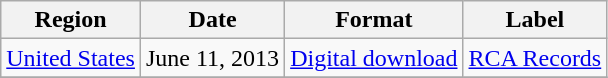<table class=wikitable>
<tr>
<th>Region</th>
<th>Date</th>
<th>Format</th>
<th>Label</th>
</tr>
<tr>
<td><a href='#'>United States</a></td>
<td>June 11, 2013</td>
<td><a href='#'>Digital download</a></td>
<td><a href='#'>RCA Records</a></td>
</tr>
<tr>
</tr>
</table>
